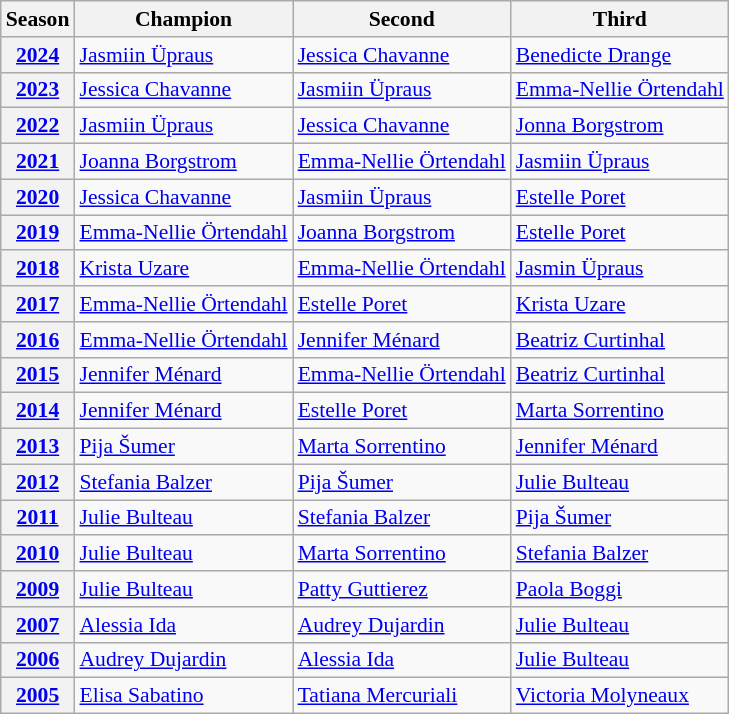<table class="wikitable" style="font-size:90%;">
<tr>
<th>Season</th>
<th>Champion</th>
<th>Second</th>
<th>Third</th>
</tr>
<tr>
<th><a href='#'>2024</a></th>
<td> <a href='#'>Jasmiin Üpraus</a></td>
<td> <a href='#'>Jessica Chavanne</a></td>
<td> <a href='#'>Benedicte Drange</a></td>
</tr>
<tr>
<th><a href='#'>2023</a></th>
<td> <a href='#'>Jessica Chavanne</a></td>
<td> <a href='#'>Jasmiin Üpraus</a></td>
<td> <a href='#'>Emma-Nellie Örtendahl</a></td>
</tr>
<tr>
<th><a href='#'>2022</a></th>
<td> <a href='#'>Jasmiin Üpraus</a></td>
<td> <a href='#'>Jessica Chavanne</a></td>
<td> <a href='#'>Jonna Borgstrom</a></td>
</tr>
<tr>
<th><a href='#'>2021</a></th>
<td> <a href='#'>Joanna Borgstrom</a></td>
<td> <a href='#'>Emma-Nellie Örtendahl</a></td>
<td> <a href='#'>Jasmiin Üpraus</a></td>
</tr>
<tr>
<th><a href='#'>2020</a></th>
<td> <a href='#'>Jessica Chavanne</a></td>
<td> <a href='#'>Jasmiin Üpraus</a></td>
<td> <a href='#'>Estelle Poret</a></td>
</tr>
<tr>
<th><a href='#'>2019</a></th>
<td> <a href='#'>Emma-Nellie Örtendahl</a></td>
<td> <a href='#'>Joanna Borgstrom</a></td>
<td> <a href='#'>Estelle Poret</a></td>
</tr>
<tr>
<th><a href='#'>2018</a></th>
<td> <a href='#'>Krista Uzare</a></td>
<td> <a href='#'>Emma-Nellie Örtendahl</a></td>
<td> <a href='#'>Jasmin Üpraus</a></td>
</tr>
<tr>
<th><a href='#'>2017</a></th>
<td> <a href='#'>Emma-Nellie Örtendahl</a></td>
<td> <a href='#'>Estelle Poret</a></td>
<td> <a href='#'>Krista Uzare</a></td>
</tr>
<tr>
<th><a href='#'>2016</a></th>
<td> <a href='#'>Emma-Nellie Örtendahl</a></td>
<td> <a href='#'>Jennifer Ménard</a></td>
<td> <a href='#'>Beatriz Curtinhal</a></td>
</tr>
<tr>
<th><a href='#'>2015</a></th>
<td> <a href='#'>Jennifer Ménard</a></td>
<td> <a href='#'>Emma-Nellie Örtendahl</a></td>
<td> <a href='#'>Beatriz Curtinhal</a></td>
</tr>
<tr>
<th><a href='#'>2014</a></th>
<td> <a href='#'>Jennifer Ménard</a></td>
<td> <a href='#'>Estelle Poret</a></td>
<td> <a href='#'>Marta Sorrentino</a></td>
</tr>
<tr>
<th><a href='#'>2013</a></th>
<td> <a href='#'>Pija Šumer</a></td>
<td> <a href='#'>Marta Sorrentino</a></td>
<td> <a href='#'>Jennifer Ménard</a></td>
</tr>
<tr>
<th><a href='#'>2012</a></th>
<td> <a href='#'>Stefania Balzer</a></td>
<td> <a href='#'>Pija Šumer</a></td>
<td> <a href='#'>Julie Bulteau</a></td>
</tr>
<tr>
<th><a href='#'>2011</a></th>
<td> <a href='#'>Julie Bulteau</a></td>
<td> <a href='#'>Stefania Balzer</a></td>
<td> <a href='#'>Pija Šumer</a></td>
</tr>
<tr>
<th><a href='#'>2010</a></th>
<td> <a href='#'>Julie Bulteau</a></td>
<td> <a href='#'>Marta Sorrentino</a></td>
<td> <a href='#'>Stefania Balzer</a></td>
</tr>
<tr>
<th><a href='#'>2009</a></th>
<td> <a href='#'>Julie Bulteau</a></td>
<td> <a href='#'>Patty Guttierez</a></td>
<td> <a href='#'>Paola Boggi</a></td>
</tr>
<tr>
<th><a href='#'>2007</a></th>
<td> <a href='#'>Alessia Ida</a></td>
<td> <a href='#'>Audrey Dujardin</a></td>
<td> <a href='#'>Julie Bulteau</a></td>
</tr>
<tr>
<th><a href='#'>2006</a></th>
<td> <a href='#'>Audrey Dujardin</a></td>
<td> <a href='#'>Alessia Ida</a></td>
<td> <a href='#'>Julie Bulteau</a></td>
</tr>
<tr>
<th><a href='#'>2005</a></th>
<td> <a href='#'>Elisa Sabatino</a></td>
<td> <a href='#'>Tatiana Mercuriali</a></td>
<td> <a href='#'>Victoria Molyneaux</a></td>
</tr>
</table>
